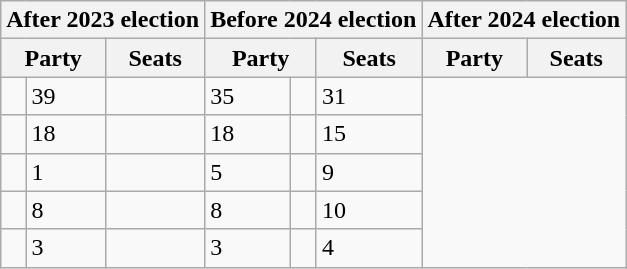<table class="wikitable">
<tr>
<th colspan="3">After 2023 election</th>
<th colspan="3">Before 2024 election</th>
<th colspan="3">After 2024 election</th>
</tr>
<tr>
<th colspan="2">Party</th>
<th>Seats</th>
<th colspan="2">Party</th>
<th>Seats</th>
<th colspan="2">Party</th>
<th>Seats</th>
</tr>
<tr>
<td></td>
<td>39</td>
<td></td>
<td>35</td>
<td></td>
<td>31</td>
</tr>
<tr>
<td></td>
<td>18</td>
<td></td>
<td>18</td>
<td></td>
<td>15</td>
</tr>
<tr>
<td></td>
<td>1</td>
<td></td>
<td>5</td>
<td></td>
<td>9</td>
</tr>
<tr>
<td></td>
<td>8</td>
<td></td>
<td>8</td>
<td></td>
<td>10</td>
</tr>
<tr>
<td></td>
<td>3</td>
<td></td>
<td>3</td>
<td></td>
<td>4</td>
</tr>
</table>
